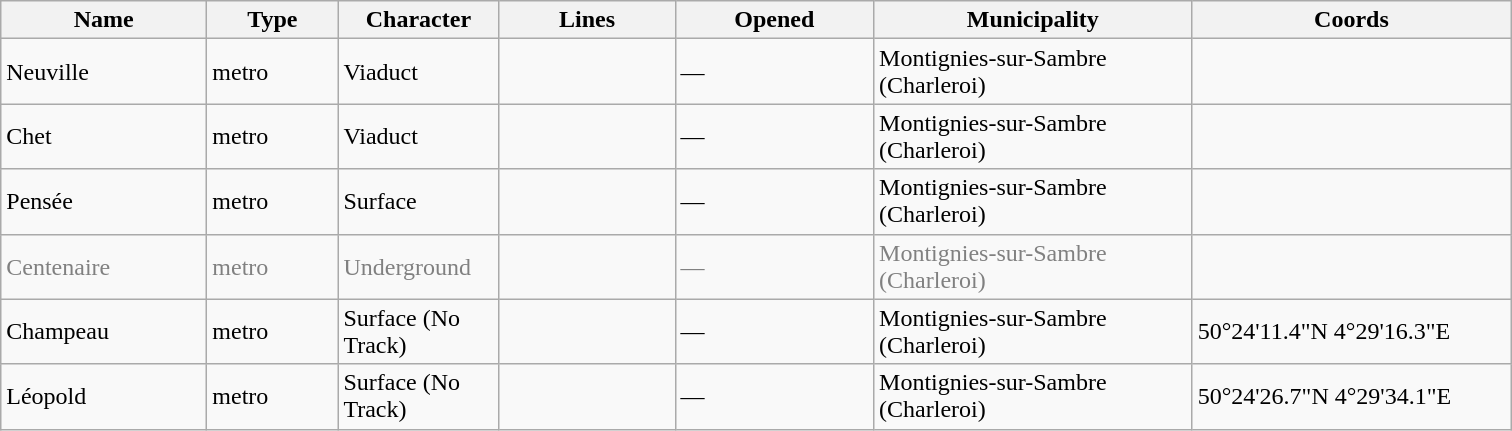<table class="wikitable sortable">
<tr>
<th scope="col" width="130px">Name</th>
<th scope="col" width="80px">Type</th>
<th scope="col" width="100px">Character</th>
<th scope="col" width="110px">Lines</th>
<th scope="col" width="125px">Opened</th>
<th scope="col" width="205px">Municipality</th>
<th scope="col" width="205px" class="unsortable">Coords</th>
</tr>
<tr>
<td>Neuville</td>
<td>metro</td>
<td>Viaduct</td>
<td></td>
<td>—</td>
<td>Montignies-sur-Sambre (Charleroi)</td>
<td></td>
</tr>
<tr>
<td>Chet</td>
<td>metro</td>
<td>Viaduct</td>
<td></td>
<td>—</td>
<td>Montignies-sur-Sambre (Charleroi)</td>
<td></td>
</tr>
<tr>
<td>Pensée</td>
<td>metro</td>
<td>Surface</td>
<td></td>
<td>—</td>
<td>Montignies-sur-Sambre (Charleroi)</td>
<td></td>
</tr>
<tr style="color:gray";>
<td>Centenaire</td>
<td>metro</td>
<td>Underground</td>
<td></td>
<td>—</td>
<td>Montignies-sur-Sambre (Charleroi)</td>
<td></td>
</tr>
<tr>
<td>Champeau</td>
<td>metro</td>
<td>Surface (No Track)</td>
<td></td>
<td>—</td>
<td>Montignies-sur-Sambre (Charleroi)</td>
<td>50°24'11.4"N 4°29'16.3"E</td>
</tr>
<tr>
<td>Léopold</td>
<td>metro</td>
<td>Surface (No Track)</td>
<td></td>
<td>—</td>
<td>Montignies-sur-Sambre (Charleroi)</td>
<td>50°24'26.7"N 4°29'34.1"E</td>
</tr>
</table>
